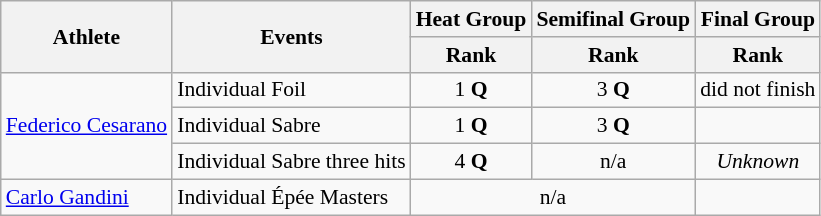<table class=wikitable style="font-size:90%">
<tr>
<th rowspan="2">Athlete</th>
<th rowspan="2">Events</th>
<th>Heat Group</th>
<th>Semifinal Group</th>
<th>Final Group</th>
</tr>
<tr>
<th>Rank</th>
<th>Rank</th>
<th>Rank</th>
</tr>
<tr>
<td rowspan=3><a href='#'>Federico Cesarano</a></td>
<td>Individual Foil</td>
<td align="center">1 <strong>Q</strong></td>
<td align="center">3 <strong>Q</strong></td>
<td align="center">did not finish</td>
</tr>
<tr>
<td>Individual Sabre</td>
<td align="center">1 <strong>Q</strong></td>
<td align="center">3 <strong>Q</strong></td>
<td align="center"></td>
</tr>
<tr>
<td>Individual Sabre three hits</td>
<td align="center">4 <strong>Q</strong></td>
<td align="center">n/a</td>
<td align="center"><em>Unknown</em></td>
</tr>
<tr>
<td><a href='#'>Carlo Gandini</a></td>
<td>Individual Épée Masters</td>
<td align="center" colspan=2>n/a</td>
<td align="center"></td>
</tr>
</table>
